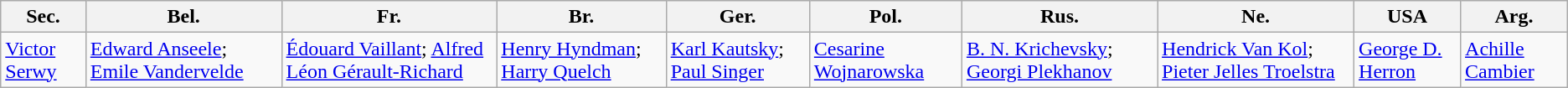<table class="wikitable" border="1">
<tr>
<th>Sec.</th>
<th>Bel.</th>
<th>Fr.</th>
<th>Br.</th>
<th>Ger.</th>
<th>Pol.</th>
<th>Rus.</th>
<th>Ne.</th>
<th>USA</th>
<th>Arg.</th>
</tr>
<tr>
<td><a href='#'>Victor Serwy</a></td>
<td><a href='#'>Edward Anseele</a>; <a href='#'>Emile Vandervelde</a></td>
<td><a href='#'>Édouard Vaillant</a>; <a href='#'>Alfred Léon Gérault-Richard</a></td>
<td><a href='#'>Henry Hyndman</a>; <a href='#'>Harry Quelch</a></td>
<td><a href='#'>Karl Kautsky</a>; <a href='#'>Paul Singer</a></td>
<td><a href='#'>Cesarine Wojnarowska</a></td>
<td><a href='#'>B. N. Krichevsky</a>; <a href='#'>Georgi Plekhanov</a></td>
<td><a href='#'>Hendrick Van Kol</a>; <a href='#'>Pieter Jelles Troelstra</a></td>
<td><a href='#'>George D. Herron</a></td>
<td><a href='#'>Achille Cambier</a></td>
</tr>
</table>
